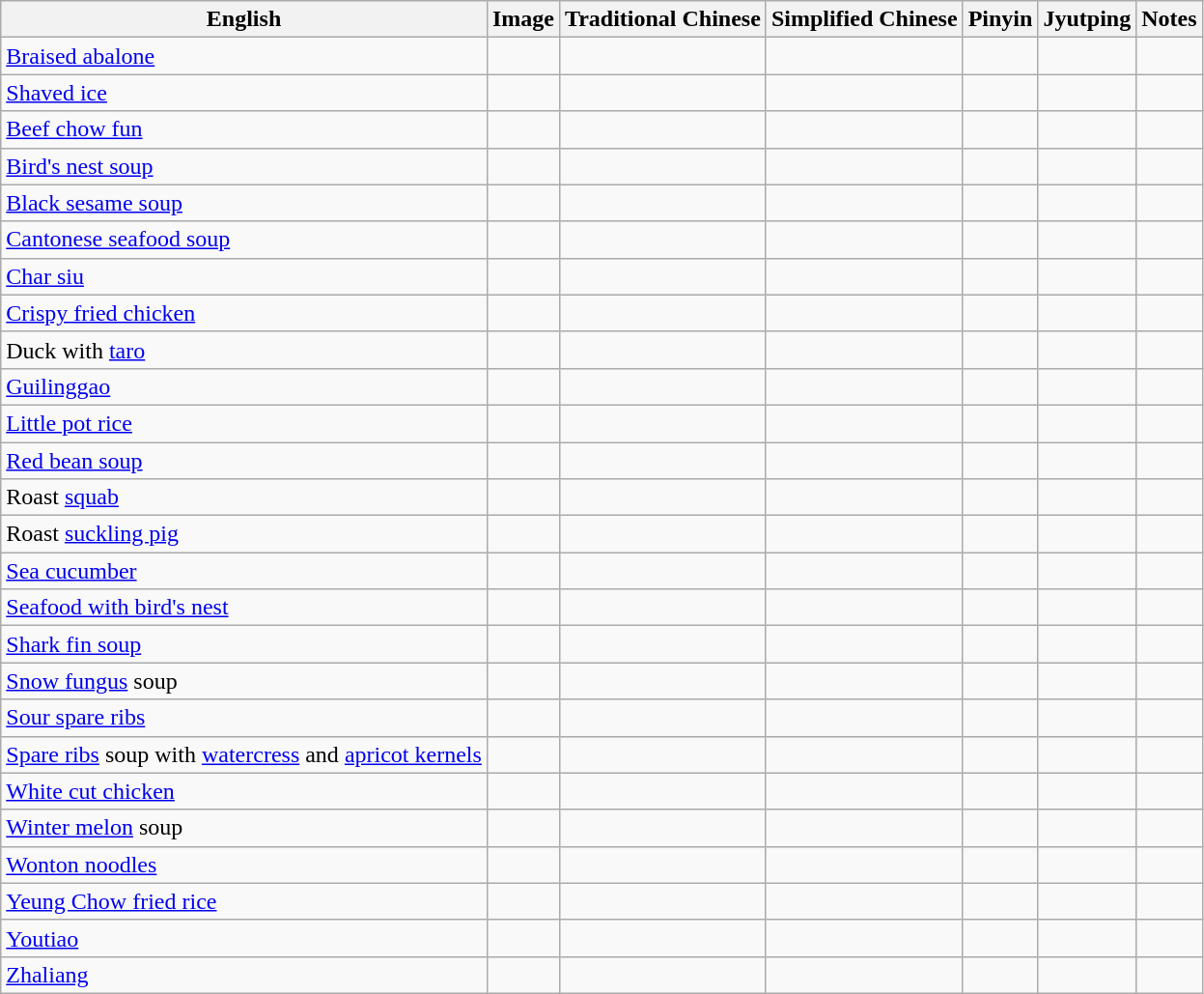<table class="wikitable">
<tr>
<th>English</th>
<th>Image</th>
<th>Traditional Chinese</th>
<th>Simplified Chinese</th>
<th>Pinyin</th>
<th>Jyutping</th>
<th>Notes</th>
</tr>
<tr>
<td><a href='#'>Braised abalone</a></td>
<td></td>
<td></td>
<td></td>
<td></td>
<td></td>
<td></td>
</tr>
<tr>
<td><a href='#'>Shaved ice</a></td>
<td></td>
<td></td>
<td></td>
<td></td>
<td></td>
<td></td>
</tr>
<tr>
<td><a href='#'>Beef chow fun</a></td>
<td></td>
<td></td>
<td></td>
<td></td>
<td></td>
<td></td>
</tr>
<tr>
<td><a href='#'>Bird's nest soup</a></td>
<td></td>
<td></td>
<td></td>
<td></td>
<td></td>
<td></td>
</tr>
<tr>
<td><a href='#'>Black sesame soup</a></td>
<td></td>
<td></td>
<td></td>
<td></td>
<td></td>
<td></td>
</tr>
<tr>
<td><a href='#'>Cantonese seafood soup</a></td>
<td></td>
<td></td>
<td></td>
<td></td>
<td></td>
<td></td>
</tr>
<tr>
<td><a href='#'>Char siu</a></td>
<td></td>
<td></td>
<td></td>
<td></td>
<td></td>
<td></td>
</tr>
<tr>
<td><a href='#'>Crispy fried chicken</a></td>
<td></td>
<td></td>
<td></td>
<td></td>
<td></td>
<td></td>
</tr>
<tr>
<td>Duck with <a href='#'>taro</a></td>
<td></td>
<td></td>
<td></td>
<td></td>
<td></td>
<td></td>
</tr>
<tr>
<td><a href='#'>Guilinggao</a></td>
<td></td>
<td></td>
<td></td>
<td></td>
<td></td>
<td></td>
</tr>
<tr>
<td><a href='#'>Little pot rice</a></td>
<td></td>
<td></td>
<td></td>
<td></td>
<td></td>
<td></td>
</tr>
<tr>
<td><a href='#'>Red bean soup</a></td>
<td></td>
<td></td>
<td></td>
<td></td>
<td></td>
<td></td>
</tr>
<tr>
<td>Roast <a href='#'>squab</a></td>
<td></td>
<td></td>
<td></td>
<td></td>
<td></td>
<td></td>
</tr>
<tr>
<td>Roast <a href='#'>suckling pig</a></td>
<td></td>
<td></td>
<td></td>
<td></td>
<td></td>
<td></td>
</tr>
<tr>
<td><a href='#'>Sea cucumber</a></td>
<td></td>
<td></td>
<td></td>
<td></td>
<td></td>
<td></td>
</tr>
<tr>
<td><a href='#'>Seafood with bird's nest</a></td>
<td></td>
<td></td>
<td></td>
<td></td>
<td></td>
<td></td>
</tr>
<tr>
<td><a href='#'>Shark fin soup</a></td>
<td></td>
<td></td>
<td></td>
<td></td>
<td></td>
<td></td>
</tr>
<tr>
<td><a href='#'>Snow fungus</a> soup</td>
<td></td>
<td></td>
<td></td>
<td></td>
<td></td>
<td></td>
</tr>
<tr>
<td><a href='#'>Sour spare ribs</a></td>
<td></td>
<td></td>
<td></td>
<td></td>
<td></td>
<td></td>
</tr>
<tr>
<td><a href='#'>Spare ribs</a> soup with <a href='#'>watercress</a> and <a href='#'>apricot kernels</a></td>
<td></td>
<td></td>
<td></td>
<td></td>
<td></td>
<td></td>
</tr>
<tr>
<td><a href='#'>White cut chicken</a></td>
<td></td>
<td></td>
<td></td>
<td></td>
<td></td>
<td></td>
</tr>
<tr>
<td><a href='#'>Winter melon</a> soup</td>
<td></td>
<td></td>
<td></td>
<td></td>
<td></td>
<td></td>
</tr>
<tr>
<td><a href='#'>Wonton noodles</a></td>
<td></td>
<td></td>
<td></td>
<td></td>
<td></td>
<td></td>
</tr>
<tr>
<td><a href='#'>Yeung Chow fried rice</a></td>
<td></td>
<td></td>
<td></td>
<td></td>
<td></td>
<td></td>
</tr>
<tr>
<td><a href='#'>Youtiao</a></td>
<td></td>
<td></td>
<td></td>
<td></td>
<td></td>
<td></td>
</tr>
<tr>
<td><a href='#'>Zhaliang</a></td>
<td></td>
<td></td>
<td></td>
<td></td>
<td></td>
<td></td>
</tr>
</table>
